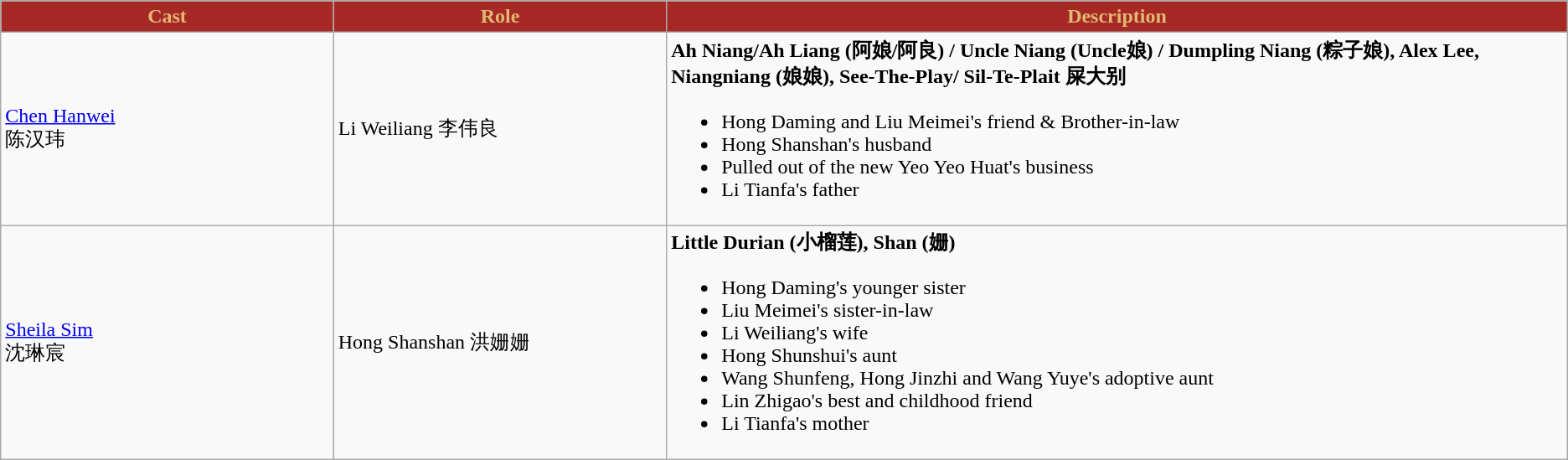<table class="wikitable">
<tr>
<th style="background:#A62925; color:#e1b971;width:17%">Cast</th>
<th style="background:#A62925; color:#e1b971;width:17%">Role</th>
<th style="background:#A62925; color:#e1b971;width:46%">Description</th>
</tr>
<tr>
<td><a href='#'>Chen Hanwei</a><br>陈汉玮</td>
<td>Li Weiliang 李伟良</td>
<td><strong>Ah Niang/Ah Liang (阿娘/阿良) / Uncle Niang (Uncle娘) / Dumpling Niang (粽子娘), Alex Lee, Niangniang (娘娘), See-The-Play/ Sil-Te-Plait 屎大别</strong><br><ul><li>Hong Daming and Liu Meimei's friend & Brother-in-law</li><li>Hong Shanshan's husband</li><li>Pulled out of the new Yeo Yeo Huat's business</li><li>Li Tianfa's father</li></ul></td>
</tr>
<tr>
<td><a href='#'>Sheila Sim</a><br>沈琳宸</td>
<td>Hong Shanshan 洪姗姗</td>
<td><strong>Little Durian (小榴莲), Shan (姗)</strong><br><ul><li>Hong Daming's younger sister</li><li>Liu Meimei's sister-in-law</li><li>Li Weiliang's wife</li><li>Hong Shunshui's aunt</li><li>Wang Shunfeng, Hong Jinzhi and Wang Yuye's adoptive aunt</li><li>Lin Zhigao's best and childhood friend</li><li>Li Tianfa's mother</li></ul></td>
</tr>
</table>
